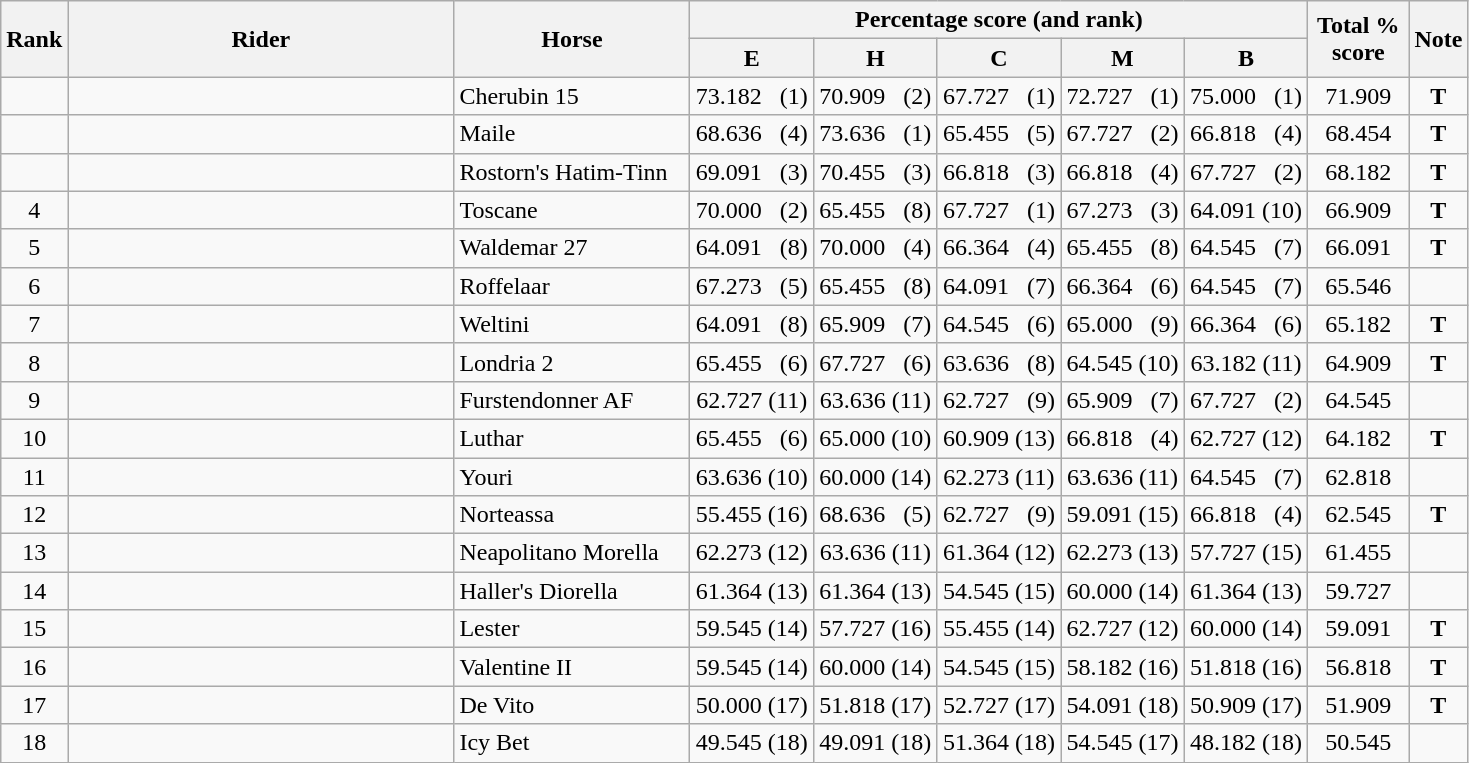<table class="wikitable" style="text-align:center">
<tr>
<th rowspan=2>Rank</th>
<th rowspan=2 width=250>Rider</th>
<th rowspan=2 width=150>Horse</th>
<th colspan=5>Percentage score (and rank)</th>
<th rowspan=2 width=60>Total % score</th>
<th rowspan=2>Note</th>
</tr>
<tr>
<th width=75>E</th>
<th width=75>H</th>
<th width=75>C</th>
<th width=75>M</th>
<th width=75>B</th>
</tr>
<tr>
<td></td>
<td align=left></td>
<td align=left>Cherubin 15</td>
<td>73.182   (1)</td>
<td>70.909   (2)</td>
<td>67.727   (1)</td>
<td>72.727   (1)</td>
<td>75.000   (1)</td>
<td>71.909</td>
<td><strong>T</strong></td>
</tr>
<tr>
<td></td>
<td align=left></td>
<td align=left>Maile</td>
<td>68.636   (4)</td>
<td>73.636   (1)</td>
<td>65.455   (5)</td>
<td>67.727   (2)</td>
<td>66.818   (4)</td>
<td>68.454</td>
<td><strong>T</strong></td>
</tr>
<tr>
<td></td>
<td align=left></td>
<td align=left>Rostorn's Hatim-Tinn</td>
<td>69.091   (3)</td>
<td>70.455   (3)</td>
<td>66.818   (3)</td>
<td>66.818   (4)</td>
<td>67.727   (2)</td>
<td>68.182</td>
<td><strong>T</strong></td>
</tr>
<tr>
<td>4</td>
<td align=left></td>
<td align=left>Toscane</td>
<td>70.000   (2)</td>
<td>65.455   (8)</td>
<td>67.727   (1)</td>
<td>67.273   (3)</td>
<td>64.091 (10)</td>
<td>66.909</td>
<td><strong>T</strong></td>
</tr>
<tr>
<td>5</td>
<td align=left></td>
<td align=left>Waldemar 27</td>
<td>64.091   (8)</td>
<td>70.000   (4)</td>
<td>66.364   (4)</td>
<td>65.455   (8)</td>
<td>64.545   (7)</td>
<td>66.091</td>
<td><strong>T</strong></td>
</tr>
<tr>
<td>6</td>
<td align=left></td>
<td align=left>Roffelaar</td>
<td>67.273   (5)</td>
<td>65.455   (8)</td>
<td>64.091   (7)</td>
<td>66.364   (6)</td>
<td>64.545   (7)</td>
<td>65.546</td>
<td></td>
</tr>
<tr>
<td>7</td>
<td align=left></td>
<td align=left>Weltini</td>
<td>64.091   (8)</td>
<td>65.909   (7)</td>
<td>64.545   (6)</td>
<td>65.000   (9)</td>
<td>66.364   (6)</td>
<td>65.182</td>
<td><strong>T</strong></td>
</tr>
<tr>
<td>8</td>
<td align=left></td>
<td align=left>Londria 2</td>
<td>65.455   (6)</td>
<td>67.727   (6)</td>
<td>63.636   (8)</td>
<td>64.545 (10)</td>
<td>63.182 (11)</td>
<td>64.909</td>
<td><strong>T</strong></td>
</tr>
<tr>
<td>9</td>
<td align=left></td>
<td align=left>Furstendonner AF</td>
<td>62.727 (11)</td>
<td>63.636 (11)</td>
<td>62.727   (9)</td>
<td>65.909   (7)</td>
<td>67.727   (2)</td>
<td>64.545</td>
<td></td>
</tr>
<tr>
<td>10</td>
<td align=left></td>
<td align=left>Luthar</td>
<td>65.455   (6)</td>
<td>65.000 (10)</td>
<td>60.909 (13)</td>
<td>66.818   (4)</td>
<td>62.727 (12)</td>
<td>64.182</td>
<td><strong>T</strong></td>
</tr>
<tr>
<td>11</td>
<td align=left></td>
<td align=left>Youri</td>
<td>63.636 (10)</td>
<td>60.000 (14)</td>
<td>62.273 (11)</td>
<td>63.636 (11)</td>
<td>64.545   (7)</td>
<td>62.818</td>
<td></td>
</tr>
<tr>
<td>12</td>
<td align=left></td>
<td align=left>Norteassa</td>
<td>55.455 (16)</td>
<td>68.636   (5)</td>
<td>62.727   (9)</td>
<td>59.091 (15)</td>
<td>66.818   (4)</td>
<td>62.545</td>
<td><strong>T</strong></td>
</tr>
<tr>
<td>13</td>
<td align=left></td>
<td align=left>Neapolitano Morella</td>
<td>62.273 (12)</td>
<td>63.636 (11)</td>
<td>61.364 (12)</td>
<td>62.273 (13)</td>
<td>57.727 (15)</td>
<td>61.455</td>
<td></td>
</tr>
<tr>
<td>14</td>
<td align=left></td>
<td align=left>Haller's Diorella</td>
<td>61.364 (13)</td>
<td>61.364 (13)</td>
<td>54.545 (15)</td>
<td>60.000 (14)</td>
<td>61.364 (13)</td>
<td>59.727</td>
<td></td>
</tr>
<tr>
<td>15</td>
<td align=left></td>
<td align=left>Lester</td>
<td>59.545 (14)</td>
<td>57.727 (16)</td>
<td>55.455 (14)</td>
<td>62.727 (12)</td>
<td>60.000 (14)</td>
<td>59.091</td>
<td><strong>T</strong></td>
</tr>
<tr>
<td>16</td>
<td align=left></td>
<td align=left>Valentine II</td>
<td>59.545 (14)</td>
<td>60.000 (14)</td>
<td>54.545 (15)</td>
<td>58.182 (16)</td>
<td>51.818 (16)</td>
<td>56.818</td>
<td><strong>T</strong></td>
</tr>
<tr>
<td>17</td>
<td align=left></td>
<td align=left>De Vito</td>
<td>50.000 (17)</td>
<td>51.818 (17)</td>
<td>52.727 (17)</td>
<td>54.091 (18)</td>
<td>50.909 (17)</td>
<td>51.909</td>
<td><strong>T</strong></td>
</tr>
<tr>
<td>18</td>
<td align=left></td>
<td align=left>Icy Bet</td>
<td>49.545 (18)</td>
<td>49.091 (18)</td>
<td>51.364 (18)</td>
<td>54.545 (17)</td>
<td>48.182 (18)</td>
<td>50.545</td>
<td></td>
</tr>
</table>
